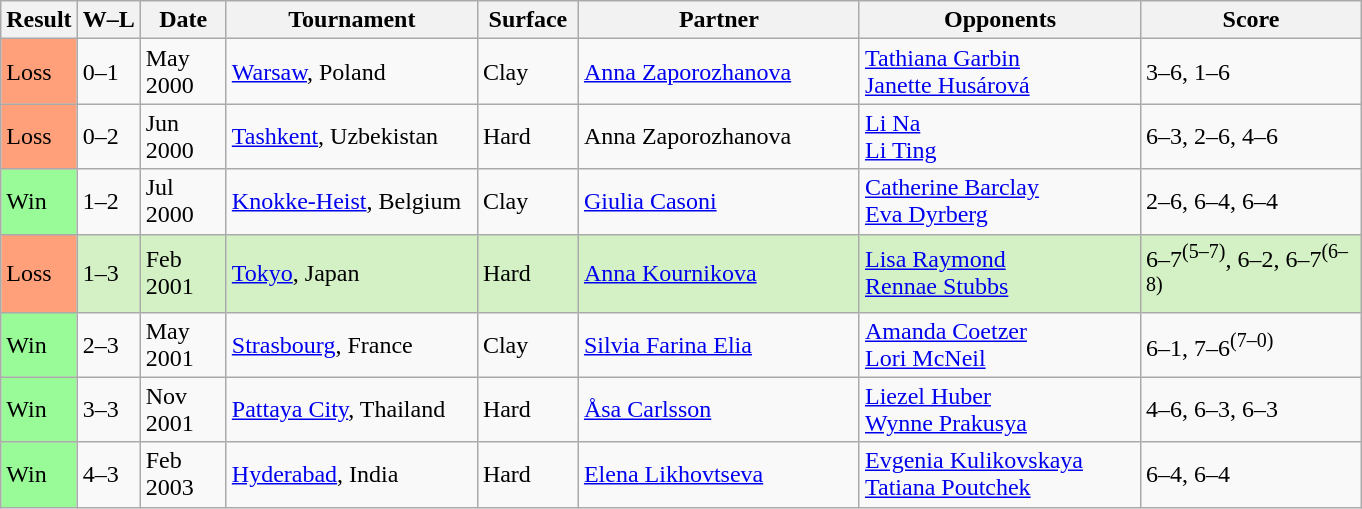<table class="sortable wikitable">
<tr>
<th>Result</th>
<th class="unsortable">W–L</th>
<th style="width:50px">Date</th>
<th style="width:160px">Tournament</th>
<th style="width:60px">Surface</th>
<th style="width:180px">Partner</th>
<th style="width:180px">Opponents</th>
<th style="width:140px" class="unsortable">Score</th>
</tr>
<tr>
<td style="background:#ffa07a;">Loss</td>
<td>0–1</td>
<td>May 2000</td>
<td><a href='#'>Warsaw</a>, Poland</td>
<td>Clay</td>
<td> <a href='#'>Anna Zaporozhanova</a></td>
<td> <a href='#'>Tathiana Garbin</a> <br>  <a href='#'>Janette Husárová</a></td>
<td>3–6, 1–6</td>
</tr>
<tr>
<td style="background:#ffa07a;">Loss</td>
<td>0–2</td>
<td>Jun 2000</td>
<td><a href='#'>Tashkent</a>, Uzbekistan</td>
<td>Hard</td>
<td> Anna Zaporozhanova</td>
<td> <a href='#'>Li Na</a> <br>  <a href='#'>Li Ting</a></td>
<td>6–3, 2–6, 4–6</td>
</tr>
<tr>
<td style="background:#98fb98;">Win</td>
<td>1–2</td>
<td>Jul 2000</td>
<td><a href='#'>Knokke-Heist</a>, Belgium</td>
<td>Clay</td>
<td> <a href='#'>Giulia Casoni</a></td>
<td> <a href='#'>Catherine Barclay</a> <br>  <a href='#'>Eva Dyrberg</a></td>
<td>2–6, 6–4, 6–4</td>
</tr>
<tr bgcolor=#d4f1c5>
<td style="background:#ffa07a;">Loss</td>
<td>1–3</td>
<td>Feb 2001</td>
<td><a href='#'>Tokyo</a>, Japan</td>
<td>Hard</td>
<td> <a href='#'>Anna Kournikova</a></td>
<td> <a href='#'>Lisa Raymond</a> <br>  <a href='#'>Rennae Stubbs</a></td>
<td>6–7<sup>(5–7)</sup>, 6–2, 6–7<sup>(6–8)</sup></td>
</tr>
<tr>
<td style="background:#98fb98;">Win</td>
<td>2–3</td>
<td>May 2001</td>
<td><a href='#'>Strasbourg</a>, France</td>
<td>Clay</td>
<td> <a href='#'>Silvia Farina Elia</a></td>
<td> <a href='#'>Amanda Coetzer</a> <br>  <a href='#'>Lori McNeil</a></td>
<td>6–1, 7–6<sup>(7–0)</sup></td>
</tr>
<tr>
<td style="background:#98fb98;">Win</td>
<td>3–3</td>
<td>Nov 2001</td>
<td><a href='#'>Pattaya City</a>, Thailand</td>
<td>Hard</td>
<td> <a href='#'>Åsa Carlsson</a></td>
<td> <a href='#'>Liezel Huber</a> <br>  <a href='#'>Wynne Prakusya</a></td>
<td>4–6, 6–3, 6–3</td>
</tr>
<tr>
<td style="background:#98fb98;">Win</td>
<td>4–3</td>
<td>Feb 2003</td>
<td><a href='#'>Hyderabad</a>, India</td>
<td>Hard</td>
<td> <a href='#'>Elena Likhovtseva</a></td>
<td> <a href='#'>Evgenia Kulikovskaya</a> <br>  <a href='#'>Tatiana Poutchek</a></td>
<td>6–4, 6–4</td>
</tr>
</table>
